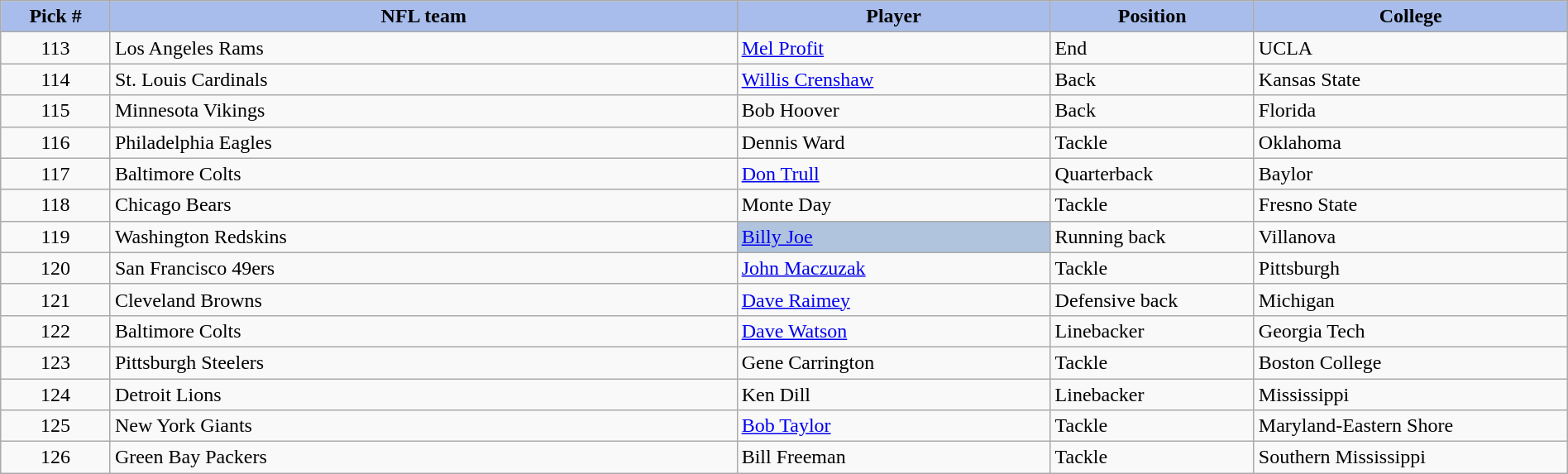<table class="wikitable sortable sortable" style="width: 100%">
<tr>
<th style="background:#A8BDEC;" width=7%>Pick #</th>
<th width=40% style="background:#A8BDEC;">NFL team</th>
<th width=20% style="background:#A8BDEC;">Player</th>
<th width=13% style="background:#A8BDEC;">Position</th>
<th style="background:#A8BDEC;">College</th>
</tr>
<tr>
<td align=center>113</td>
<td>Los Angeles Rams</td>
<td><a href='#'>Mel Profit</a></td>
<td>End</td>
<td>UCLA</td>
</tr>
<tr>
<td align=center>114</td>
<td>St. Louis Cardinals</td>
<td><a href='#'>Willis Crenshaw</a></td>
<td>Back</td>
<td>Kansas State</td>
</tr>
<tr>
<td align=center>115</td>
<td>Minnesota Vikings</td>
<td>Bob Hoover</td>
<td>Back</td>
<td>Florida</td>
</tr>
<tr>
<td align=center>116</td>
<td>Philadelphia Eagles</td>
<td>Dennis Ward</td>
<td>Tackle</td>
<td>Oklahoma</td>
</tr>
<tr>
<td align=center>117</td>
<td>Baltimore Colts</td>
<td><a href='#'>Don Trull</a></td>
<td>Quarterback</td>
<td>Baylor</td>
</tr>
<tr>
<td align=center>118</td>
<td>Chicago Bears</td>
<td>Monte Day</td>
<td>Tackle</td>
<td>Fresno State</td>
</tr>
<tr>
<td align=center>119</td>
<td>Washington Redskins</td>
<td bgcolor=lightsteelblue><a href='#'>Billy Joe</a></td>
<td>Running back</td>
<td>Villanova</td>
</tr>
<tr>
<td align=center>120</td>
<td>San Francisco 49ers</td>
<td><a href='#'>John Maczuzak</a></td>
<td>Tackle</td>
<td>Pittsburgh</td>
</tr>
<tr>
<td align=center>121</td>
<td>Cleveland Browns</td>
<td><a href='#'>Dave Raimey</a></td>
<td>Defensive back</td>
<td>Michigan</td>
</tr>
<tr>
<td align=center>122</td>
<td>Baltimore Colts</td>
<td><a href='#'>Dave Watson</a></td>
<td>Linebacker</td>
<td>Georgia Tech</td>
</tr>
<tr>
<td align=center>123</td>
<td>Pittsburgh Steelers</td>
<td>Gene Carrington</td>
<td>Tackle</td>
<td>Boston College</td>
</tr>
<tr>
<td align=center>124</td>
<td>Detroit Lions</td>
<td>Ken Dill</td>
<td>Linebacker</td>
<td>Mississippi</td>
</tr>
<tr>
<td align=center>125</td>
<td>New York Giants</td>
<td><a href='#'>Bob Taylor</a></td>
<td>Tackle</td>
<td>Maryland-Eastern Shore</td>
</tr>
<tr>
<td align=center>126</td>
<td>Green Bay Packers</td>
<td>Bill Freeman</td>
<td>Tackle</td>
<td>Southern Mississippi</td>
</tr>
</table>
